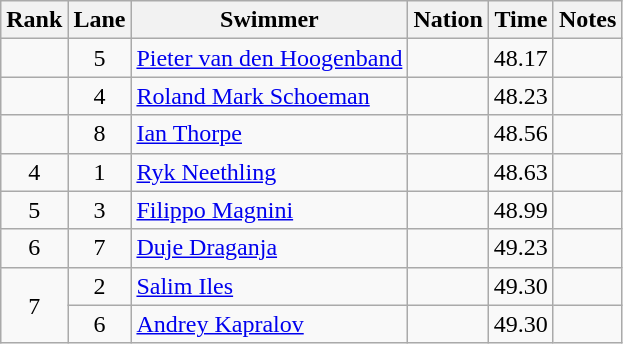<table class="wikitable sortable" style="text-align:center">
<tr>
<th>Rank</th>
<th>Lane</th>
<th>Swimmer</th>
<th>Nation</th>
<th>Time</th>
<th>Notes</th>
</tr>
<tr>
<td></td>
<td>5</td>
<td align=left><a href='#'>Pieter van den Hoogenband</a></td>
<td align=left></td>
<td>48.17</td>
<td></td>
</tr>
<tr>
<td></td>
<td>4</td>
<td align=left><a href='#'>Roland Mark Schoeman</a></td>
<td align=left></td>
<td>48.23</td>
<td></td>
</tr>
<tr>
<td></td>
<td>8</td>
<td align=left><a href='#'>Ian Thorpe</a></td>
<td align=left></td>
<td>48.56</td>
<td></td>
</tr>
<tr>
<td>4</td>
<td>1</td>
<td align=left><a href='#'>Ryk Neethling</a></td>
<td align=left></td>
<td>48.63</td>
<td></td>
</tr>
<tr>
<td>5</td>
<td>3</td>
<td align=left><a href='#'>Filippo Magnini</a></td>
<td align=left></td>
<td>48.99</td>
<td></td>
</tr>
<tr>
<td>6</td>
<td>7</td>
<td align=left><a href='#'>Duje Draganja</a></td>
<td align=left></td>
<td>49.23</td>
<td></td>
</tr>
<tr>
<td rowspan=2>7</td>
<td>2</td>
<td align=left><a href='#'>Salim Iles</a></td>
<td align=left></td>
<td>49.30</td>
<td></td>
</tr>
<tr>
<td>6</td>
<td align=left><a href='#'>Andrey Kapralov</a></td>
<td align=left></td>
<td>49.30</td>
<td></td>
</tr>
</table>
